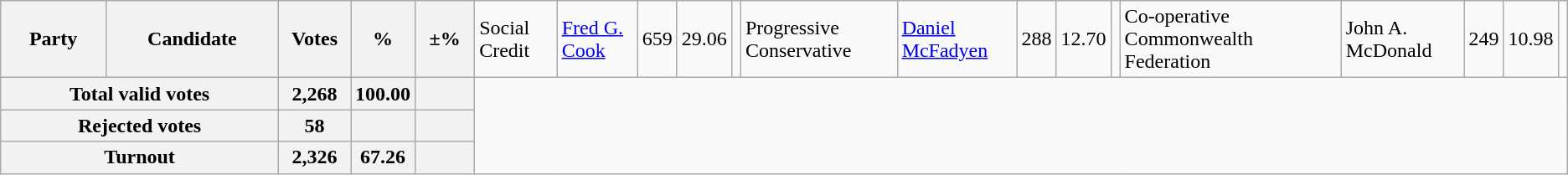<table class="wikitable">
<tr>
<th colspan=2 style="width: 130px">Party</th>
<th style="width: 130px">Candidate</th>
<th style="width: 50px">Votes</th>
<th style="width: 40px">%</th>
<th style="width: 40px">±%<br>
</th>
<td>Social Credit</td>
<td><a href='#'>Fred G. Cook</a></td>
<td align="right">659</td>
<td align="right">29.06</td>
<td align="right"><br></td>
<td>Progressive Conservative</td>
<td><a href='#'>Daniel McFadyen</a></td>
<td align="right">288</td>
<td align="right">12.70</td>
<td align="right"><br></td>
<td>Co-operative Commonwealth Federation</td>
<td>John A. McDonald</td>
<td align="right">249</td>
<td align="right">10.98</td>
<td align="right"></td>
</tr>
<tr bgcolor="white">
<th align="right" colspan=3>Total valid votes</th>
<th align="right">2,268</th>
<th align="right">100.00</th>
<th align="right"></th>
</tr>
<tr bgcolor="white">
<th align="right" colspan=3>Rejected votes</th>
<th align="right">58</th>
<th align="right"></th>
<th align="right"></th>
</tr>
<tr bgcolor="white">
<th align="right" colspan=3>Turnout</th>
<th align="right">2,326</th>
<th align="right">67.26</th>
<th align="right"></th>
</tr>
</table>
